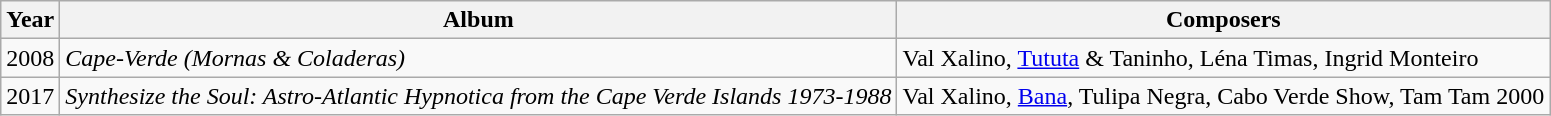<table class="wikitable">
<tr>
<th rowspan="1">Year</th>
<th rowspan="1">Album</th>
<th rowspan="1">Composers</th>
</tr>
<tr>
<td>2008</td>
<td><em>Cape-Verde (Mornas & Coladeras)</em></td>
<td>Val Xalino, <a href='#'>Tututa</a> & Taninho, Léna Timas, Ingrid Monteiro</td>
</tr>
<tr>
<td>2017</td>
<td><em>Synthesize the Soul: Astro-Atlantic Hypnotica from the Cape Verde Islands 1973-1988</em></td>
<td>Val Xalino, <a href='#'>Bana</a>, Tulipa Negra, Cabo Verde Show, Tam Tam 2000</td>
</tr>
</table>
